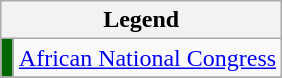<table class="wikitable">
<tr>
<th colspan=2>Legend</th>
</tr>
<tr>
<td style="width:1px; text-align:center; background:#006600;"></td>
<td><a href='#'>African National Congress</a></td>
</tr>
<tr>
</tr>
</table>
